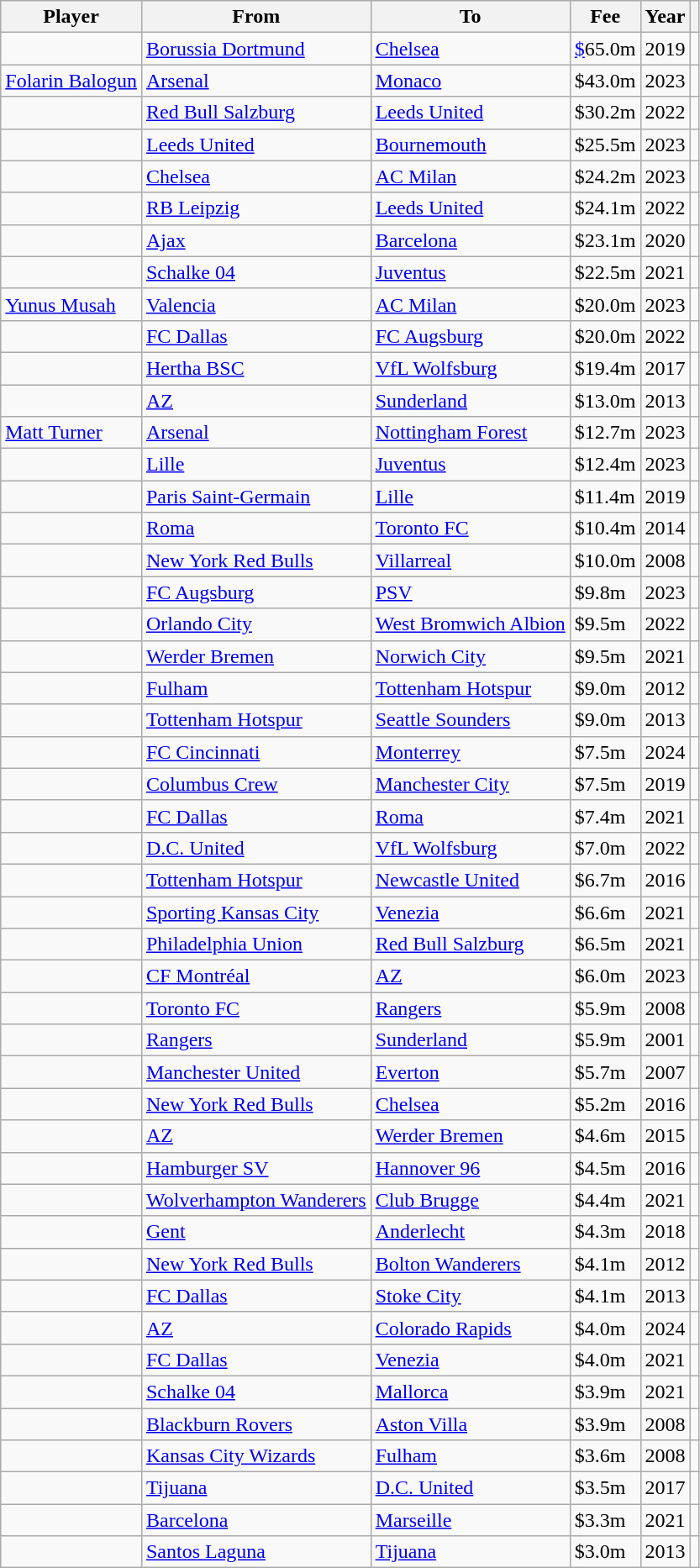<table class="wikitable sortable" style=";">
<tr>
<th>Player</th>
<th>From</th>
<th>To</th>
<th>Fee</th>
<th>Year</th>
<th class="unsortable"></th>
</tr>
<tr>
<td></td>
<td> <a href='#'>Borussia Dortmund</a></td>
<td> <a href='#'>Chelsea</a></td>
<td><a href='#'>$</a>65.0m</td>
<td>2019</td>
<td></td>
</tr>
<tr>
<td><a href='#'>Folarin Balogun</a></td>
<td> <a href='#'>Arsenal</a></td>
<td> <a href='#'>Monaco</a></td>
<td>$43.0m</td>
<td>2023</td>
<td></td>
</tr>
<tr>
<td></td>
<td> <a href='#'>Red Bull Salzburg</a></td>
<td> <a href='#'>Leeds United</a></td>
<td>$30.2m</td>
<td>2022</td>
<td></td>
</tr>
<tr>
<td></td>
<td> <a href='#'>Leeds United</a></td>
<td> <a href='#'>Bournemouth</a></td>
<td>$25.5m</td>
<td>2023</td>
<td></td>
</tr>
<tr>
<td></td>
<td> <a href='#'>Chelsea</a></td>
<td> <a href='#'>AC Milan</a></td>
<td>$24.2m</td>
<td>2023</td>
<td></td>
</tr>
<tr>
<td></td>
<td> <a href='#'>RB Leipzig</a></td>
<td> <a href='#'>Leeds United</a></td>
<td>$24.1m</td>
<td>2022</td>
<td></td>
</tr>
<tr>
<td></td>
<td> <a href='#'>Ajax</a></td>
<td> <a href='#'>Barcelona</a></td>
<td>$23.1m</td>
<td>2020</td>
<td></td>
</tr>
<tr>
<td></td>
<td> <a href='#'>Schalke 04</a></td>
<td> <a href='#'>Juventus</a></td>
<td>$22.5m</td>
<td>2021</td>
<td></td>
</tr>
<tr>
<td><a href='#'>Yunus Musah</a></td>
<td> <a href='#'>Valencia</a></td>
<td> <a href='#'>AC Milan</a></td>
<td>$20.0m</td>
<td>2023</td>
<td></td>
</tr>
<tr>
<td></td>
<td> <a href='#'>FC Dallas</a></td>
<td> <a href='#'>FC Augsburg</a></td>
<td>$20.0m</td>
<td>2022</td>
<td></td>
</tr>
<tr>
<td></td>
<td> <a href='#'>Hertha BSC</a></td>
<td> <a href='#'>VfL Wolfsburg</a></td>
<td>$19.4m</td>
<td>2017</td>
<td></td>
</tr>
<tr>
<td></td>
<td> <a href='#'>AZ</a></td>
<td> <a href='#'>Sunderland</a></td>
<td>$13.0m</td>
<td>2013</td>
<td></td>
</tr>
<tr>
<td><a href='#'>Matt Turner</a></td>
<td> <a href='#'>Arsenal</a></td>
<td> <a href='#'>Nottingham Forest</a></td>
<td>$12.7m</td>
<td>2023</td>
<td></td>
</tr>
<tr>
<td></td>
<td> <a href='#'>Lille</a></td>
<td> <a href='#'>Juventus</a></td>
<td>$12.4m</td>
<td>2023</td>
<td></td>
</tr>
<tr>
<td></td>
<td> <a href='#'>Paris Saint-Germain</a></td>
<td> <a href='#'>Lille</a></td>
<td>$11.4m</td>
<td>2019</td>
<td></td>
</tr>
<tr>
<td></td>
<td> <a href='#'>Roma</a></td>
<td> <a href='#'>Toronto FC</a></td>
<td>$10.4m</td>
<td>2014</td>
<td></td>
</tr>
<tr>
<td></td>
<td> <a href='#'>New York Red Bulls</a></td>
<td> <a href='#'>Villarreal</a></td>
<td>$10.0m</td>
<td>2008</td>
<td></td>
</tr>
<tr>
<td></td>
<td> <a href='#'>FC Augsburg</a></td>
<td> <a href='#'>PSV</a></td>
<td>$9.8m</td>
<td>2023</td>
<td></td>
</tr>
<tr>
<td></td>
<td> <a href='#'>Orlando City</a></td>
<td> <a href='#'>West Bromwich Albion</a></td>
<td>$9.5m</td>
<td>2022</td>
<td></td>
</tr>
<tr>
<td></td>
<td> <a href='#'>Werder Bremen</a></td>
<td> <a href='#'>Norwich City</a></td>
<td>$9.5m</td>
<td>2021</td>
<td></td>
</tr>
<tr>
<td></td>
<td> <a href='#'>Fulham</a></td>
<td> <a href='#'>Tottenham Hotspur</a></td>
<td>$9.0m</td>
<td>2012</td>
<td></td>
</tr>
<tr>
<td></td>
<td> <a href='#'>Tottenham Hotspur</a></td>
<td> <a href='#'>Seattle Sounders</a></td>
<td>$9.0m</td>
<td>2013</td>
<td></td>
</tr>
<tr>
<td></td>
<td> <a href='#'>FC Cincinnati</a></td>
<td> <a href='#'>Monterrey</a></td>
<td>$7.5m</td>
<td>2024</td>
<td></td>
</tr>
<tr>
<td></td>
<td> <a href='#'>Columbus Crew</a></td>
<td> <a href='#'>Manchester City</a></td>
<td>$7.5m</td>
<td>2019</td>
<td></td>
</tr>
<tr>
<td></td>
<td> <a href='#'>FC Dallas</a></td>
<td> <a href='#'>Roma</a></td>
<td>$7.4m</td>
<td>2021</td>
<td></td>
</tr>
<tr>
<td></td>
<td> <a href='#'>D.C. United</a></td>
<td> <a href='#'>VfL Wolfsburg</a></td>
<td>$7.0m</td>
<td>2022</td>
<td></td>
</tr>
<tr>
<td></td>
<td> <a href='#'>Tottenham Hotspur</a></td>
<td> <a href='#'>Newcastle United</a></td>
<td>$6.7m</td>
<td>2016</td>
<td></td>
</tr>
<tr>
<td></td>
<td> <a href='#'>Sporting Kansas City</a></td>
<td> <a href='#'>Venezia</a></td>
<td>$6.6m</td>
<td>2021</td>
<td></td>
</tr>
<tr>
<td></td>
<td> <a href='#'>Philadelphia Union</a></td>
<td> <a href='#'>Red Bull Salzburg</a></td>
<td>$6.5m</td>
<td>2021</td>
<td></td>
</tr>
<tr>
<td></td>
<td> <a href='#'>CF Montréal</a></td>
<td> <a href='#'>AZ</a></td>
<td>$6.0m</td>
<td>2023</td>
<td></td>
</tr>
<tr>
<td></td>
<td> <a href='#'>Toronto FC</a></td>
<td> <a href='#'>Rangers</a></td>
<td>$5.9m</td>
<td>2008</td>
<td></td>
</tr>
<tr>
<td></td>
<td> <a href='#'>Rangers</a></td>
<td> <a href='#'>Sunderland</a></td>
<td>$5.9m</td>
<td>2001</td>
<td></td>
</tr>
<tr>
<td></td>
<td> <a href='#'>Manchester United</a></td>
<td> <a href='#'>Everton</a></td>
<td>$5.7m</td>
<td>2007</td>
<td></td>
</tr>
<tr>
<td></td>
<td> <a href='#'>New York Red Bulls</a></td>
<td> <a href='#'>Chelsea</a></td>
<td>$5.2m</td>
<td>2016</td>
<td></td>
</tr>
<tr>
<td></td>
<td> <a href='#'>AZ</a></td>
<td> <a href='#'>Werder Bremen</a></td>
<td>$4.6m</td>
<td>2015</td>
<td></td>
</tr>
<tr>
<td></td>
<td> <a href='#'>Hamburger SV</a></td>
<td> <a href='#'>Hannover 96</a></td>
<td>$4.5m</td>
<td>2016</td>
<td></td>
</tr>
<tr>
<td></td>
<td> <a href='#'>Wolverhampton Wanderers</a></td>
<td> <a href='#'>Club Brugge</a></td>
<td>$4.4m</td>
<td>2021</td>
<td></td>
</tr>
<tr>
<td></td>
<td> <a href='#'>Gent</a></td>
<td> <a href='#'>Anderlecht</a></td>
<td>$4.3m</td>
<td>2018</td>
<td></td>
</tr>
<tr>
<td></td>
<td> <a href='#'>New York Red Bulls</a></td>
<td> <a href='#'>Bolton Wanderers</a></td>
<td>$4.1m</td>
<td>2012</td>
<td></td>
</tr>
<tr>
<td></td>
<td> <a href='#'>FC Dallas</a></td>
<td> <a href='#'>Stoke City</a></td>
<td>$4.1m</td>
<td>2013</td>
<td></td>
</tr>
<tr>
<td></td>
<td> <a href='#'>AZ</a></td>
<td> <a href='#'>Colorado Rapids</a></td>
<td>$4.0m</td>
<td>2024</td>
<td></td>
</tr>
<tr>
<td></td>
<td> <a href='#'>FC Dallas</a></td>
<td> <a href='#'>Venezia</a></td>
<td>$4.0m</td>
<td>2021</td>
<td></td>
</tr>
<tr>
<td></td>
<td> <a href='#'>Schalke 04</a></td>
<td> <a href='#'>Mallorca</a></td>
<td>$3.9m</td>
<td>2021</td>
<td></td>
</tr>
<tr>
<td></td>
<td> <a href='#'>Blackburn Rovers</a></td>
<td> <a href='#'>Aston Villa</a></td>
<td>$3.9m</td>
<td>2008</td>
<td></td>
</tr>
<tr>
<td></td>
<td> <a href='#'>Kansas City Wizards</a></td>
<td> <a href='#'>Fulham</a></td>
<td>$3.6m</td>
<td>2008</td>
<td></td>
</tr>
<tr>
<td></td>
<td> <a href='#'>Tijuana</a></td>
<td> <a href='#'>D.C. United</a></td>
<td>$3.5m</td>
<td>2017</td>
<td></td>
</tr>
<tr>
<td></td>
<td> <a href='#'>Barcelona</a></td>
<td> <a href='#'>Marseille</a></td>
<td>$3.3m</td>
<td>2021</td>
<td></td>
</tr>
<tr>
<td></td>
<td> <a href='#'>Santos Laguna</a></td>
<td> <a href='#'>Tijuana</a></td>
<td>$3.0m</td>
<td>2013</td>
<td></td>
</tr>
</table>
